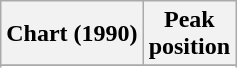<table class="wikitable sortable plainrowheaders" style="text-align:center">
<tr>
<th scope="col">Chart (1990)</th>
<th scope="col">Peak<br>position</th>
</tr>
<tr>
</tr>
<tr>
</tr>
</table>
